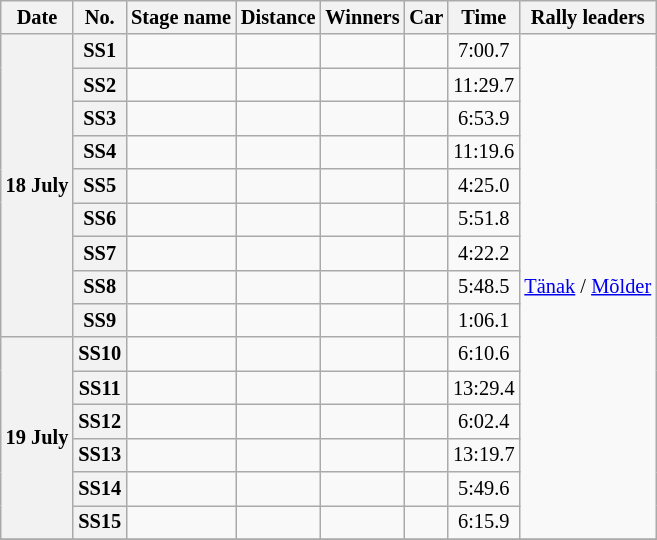<table class="wikitable" style="font-size: 85%;">
<tr>
<th>Date</th>
<th>No.</th>
<th>Stage name</th>
<th>Distance</th>
<th>Winners</th>
<th>Car</th>
<th>Time</th>
<th>Rally leaders</th>
</tr>
<tr>
<th rowspan="9">18 July</th>
<th>SS1</th>
<td></td>
<td align="center"></td>
<td></td>
<td></td>
<td align="center">7:00.7</td>
<td rowspan="15"><a href='#'>Tänak</a> / <a href='#'>Mõlder</a></td>
</tr>
<tr>
<th>SS2</th>
<td></td>
<td align="center"></td>
<td></td>
<td></td>
<td align="center">11:29.7</td>
</tr>
<tr>
<th>SS3</th>
<td></td>
<td align="center"></td>
<td></td>
<td></td>
<td align="center">6:53.9</td>
</tr>
<tr>
<th>SS4</th>
<td></td>
<td align="center"></td>
<td></td>
<td></td>
<td align="center">11:19.6</td>
</tr>
<tr>
<th>SS5</th>
<td></td>
<td align="center"></td>
<td></td>
<td></td>
<td align="center">4:25.0</td>
</tr>
<tr>
<th>SS6</th>
<td></td>
<td align="center"></td>
<td></td>
<td></td>
<td align="center">5:51.8</td>
</tr>
<tr>
<th>SS7</th>
<td></td>
<td align="center"></td>
<td></td>
<td></td>
<td align="center">4:22.2</td>
</tr>
<tr>
<th>SS8</th>
<td></td>
<td align="center"></td>
<td></td>
<td></td>
<td align="center">5:48.5</td>
</tr>
<tr>
<th>SS9</th>
<td></td>
<td align="center"></td>
<td></td>
<td></td>
<td align="center">1:06.1</td>
</tr>
<tr>
<th rowspan="6">19 July</th>
<th>SS10</th>
<td></td>
<td align="center"></td>
<td></td>
<td></td>
<td align="center">6:10.6</td>
</tr>
<tr>
<th>SS11</th>
<td></td>
<td align="center"></td>
<td></td>
<td></td>
<td align="center">13:29.4</td>
</tr>
<tr>
<th>SS12</th>
<td></td>
<td align="center"></td>
<td></td>
<td></td>
<td align="center">6:02.4</td>
</tr>
<tr>
<th>SS13</th>
<td></td>
<td align="center"></td>
<td></td>
<td></td>
<td align="center">13:19.7</td>
</tr>
<tr>
<th>SS14</th>
<td></td>
<td align="center"></td>
<td></td>
<td></td>
<td align="center">5:49.6</td>
</tr>
<tr>
<th>SS15</th>
<td></td>
<td align="center"></td>
<td></td>
<td></td>
<td align="center">6:15.9</td>
</tr>
<tr>
</tr>
</table>
